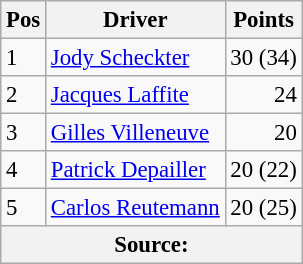<table class="wikitable" style="font-size: 95%;">
<tr>
<th>Pos</th>
<th>Driver</th>
<th>Points</th>
</tr>
<tr>
<td>1</td>
<td> <a href='#'>Jody Scheckter</a></td>
<td align="right">30 (34)</td>
</tr>
<tr>
<td>2</td>
<td> <a href='#'>Jacques Laffite</a></td>
<td align="right">24</td>
</tr>
<tr>
<td>3</td>
<td> <a href='#'>Gilles Villeneuve</a></td>
<td align="right">20</td>
</tr>
<tr>
<td>4</td>
<td> <a href='#'>Patrick Depailler</a></td>
<td align="right">20 (22)</td>
</tr>
<tr>
<td>5</td>
<td> <a href='#'>Carlos Reutemann</a></td>
<td align="right">20 (25)</td>
</tr>
<tr>
<th colspan=4>Source: </th>
</tr>
</table>
